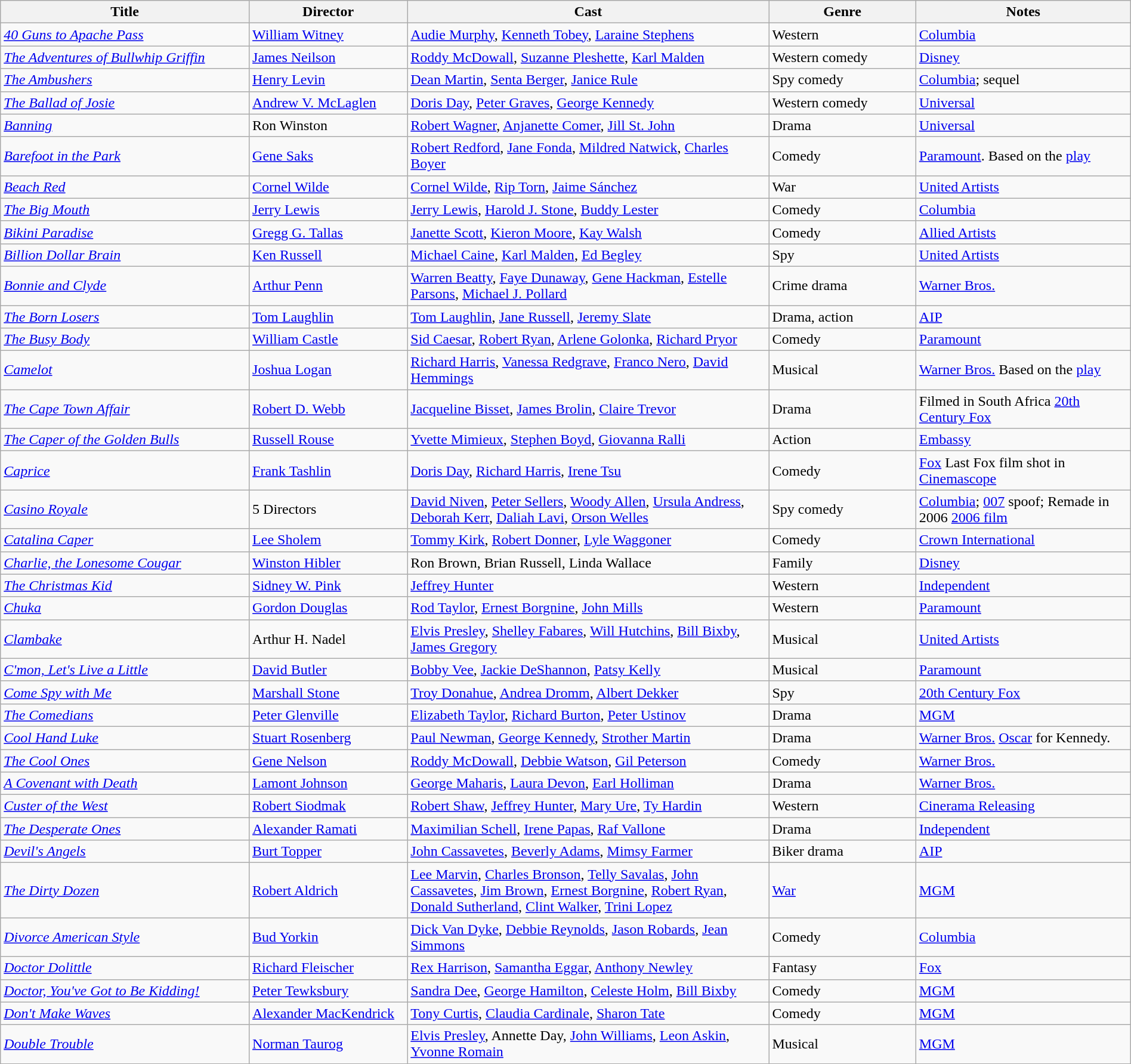<table class="wikitable" style="width:100%;">
<tr>
<th style="width:22%;">Title</th>
<th style="width:14%;">Director</th>
<th style="width:32%;">Cast</th>
<th style="width:13%;">Genre</th>
<th style="width:19%;">Notes</th>
</tr>
<tr>
<td><em><a href='#'>40 Guns to Apache Pass</a></em></td>
<td><a href='#'>William Witney</a></td>
<td><a href='#'>Audie Murphy</a>, <a href='#'>Kenneth Tobey</a>, <a href='#'>Laraine Stephens</a></td>
<td>Western</td>
<td><a href='#'>Columbia</a></td>
</tr>
<tr>
<td><em><a href='#'>The Adventures of Bullwhip Griffin</a></em></td>
<td><a href='#'>James Neilson</a></td>
<td><a href='#'>Roddy McDowall</a>, <a href='#'>Suzanne Pleshette</a>, <a href='#'>Karl Malden</a></td>
<td>Western comedy</td>
<td><a href='#'>Disney</a></td>
</tr>
<tr>
<td><em><a href='#'>The Ambushers</a></em></td>
<td><a href='#'>Henry Levin</a></td>
<td><a href='#'>Dean Martin</a>, <a href='#'>Senta Berger</a>, <a href='#'>Janice Rule</a></td>
<td>Spy comedy</td>
<td><a href='#'>Columbia</a>; sequel</td>
</tr>
<tr>
<td><em><a href='#'>The Ballad of Josie</a></em></td>
<td><a href='#'>Andrew V. McLaglen</a></td>
<td><a href='#'>Doris Day</a>, <a href='#'>Peter Graves</a>, <a href='#'>George Kennedy</a></td>
<td>Western comedy</td>
<td><a href='#'>Universal</a></td>
</tr>
<tr>
<td><em><a href='#'>Banning</a></em></td>
<td>Ron Winston</td>
<td><a href='#'>Robert Wagner</a>, <a href='#'>Anjanette Comer</a>, <a href='#'>Jill St. John</a></td>
<td>Drama</td>
<td><a href='#'>Universal</a></td>
</tr>
<tr>
<td><em><a href='#'>Barefoot in the Park</a></em></td>
<td><a href='#'>Gene Saks</a></td>
<td><a href='#'>Robert Redford</a>, <a href='#'>Jane Fonda</a>, <a href='#'>Mildred Natwick</a>, <a href='#'>Charles Boyer</a></td>
<td>Comedy</td>
<td><a href='#'>Paramount</a>. Based on the <a href='#'>play</a></td>
</tr>
<tr>
<td><em><a href='#'>Beach Red</a></em></td>
<td><a href='#'>Cornel Wilde</a></td>
<td><a href='#'>Cornel Wilde</a>, <a href='#'>Rip Torn</a>, <a href='#'>Jaime Sánchez</a></td>
<td>War</td>
<td><a href='#'>United Artists</a></td>
</tr>
<tr>
<td><em><a href='#'>The Big Mouth</a></em></td>
<td><a href='#'>Jerry Lewis</a></td>
<td><a href='#'>Jerry Lewis</a>, <a href='#'>Harold J. Stone</a>, <a href='#'>Buddy Lester</a></td>
<td>Comedy</td>
<td><a href='#'>Columbia</a></td>
</tr>
<tr>
<td><em><a href='#'>Bikini Paradise</a></em></td>
<td><a href='#'>Gregg G. Tallas</a></td>
<td><a href='#'>Janette Scott</a>, <a href='#'>Kieron Moore</a>, <a href='#'>Kay Walsh</a></td>
<td>Comedy</td>
<td><a href='#'>Allied Artists</a></td>
</tr>
<tr>
<td><em><a href='#'>Billion Dollar Brain</a></em></td>
<td><a href='#'>Ken Russell</a></td>
<td><a href='#'>Michael Caine</a>, <a href='#'>Karl Malden</a>, <a href='#'>Ed Begley</a></td>
<td>Spy</td>
<td><a href='#'>United Artists</a></td>
</tr>
<tr>
<td><em><a href='#'>Bonnie and Clyde</a></em></td>
<td><a href='#'>Arthur Penn</a></td>
<td><a href='#'>Warren Beatty</a>, <a href='#'>Faye Dunaway</a>, <a href='#'>Gene Hackman</a>, <a href='#'>Estelle Parsons</a>, <a href='#'>Michael J. Pollard</a></td>
<td>Crime drama</td>
<td><a href='#'>Warner Bros.</a></td>
</tr>
<tr>
<td><em><a href='#'>The Born Losers</a></em></td>
<td><a href='#'>Tom Laughlin</a></td>
<td><a href='#'>Tom Laughlin</a>, <a href='#'>Jane Russell</a>, <a href='#'>Jeremy Slate</a></td>
<td>Drama, action</td>
<td><a href='#'>AIP</a></td>
</tr>
<tr>
<td><em><a href='#'>The Busy Body</a></em></td>
<td><a href='#'>William Castle</a></td>
<td><a href='#'>Sid Caesar</a>, <a href='#'>Robert Ryan</a>, <a href='#'>Arlene Golonka</a>, <a href='#'>Richard Pryor</a></td>
<td>Comedy</td>
<td><a href='#'>Paramount</a></td>
</tr>
<tr>
<td><em><a href='#'>Camelot</a></em></td>
<td><a href='#'>Joshua Logan</a></td>
<td><a href='#'>Richard Harris</a>, <a href='#'>Vanessa Redgrave</a>, <a href='#'>Franco Nero</a>, <a href='#'>David Hemmings</a></td>
<td>Musical</td>
<td><a href='#'>Warner Bros.</a> Based on the <a href='#'>play</a></td>
</tr>
<tr>
<td><em><a href='#'>The Cape Town Affair</a></em></td>
<td><a href='#'>Robert D. Webb</a></td>
<td><a href='#'>Jacqueline Bisset</a>, <a href='#'>James Brolin</a>, <a href='#'>Claire Trevor</a></td>
<td>Drama</td>
<td>Filmed in South Africa <a href='#'>20th Century Fox</a></td>
</tr>
<tr>
<td><em><a href='#'>The Caper of the Golden Bulls</a></em></td>
<td><a href='#'>Russell Rouse</a></td>
<td><a href='#'>Yvette Mimieux</a>, <a href='#'>Stephen Boyd</a>, <a href='#'>Giovanna Ralli</a></td>
<td>Action</td>
<td><a href='#'>Embassy</a></td>
</tr>
<tr>
<td><em><a href='#'>Caprice</a></em></td>
<td><a href='#'>Frank Tashlin</a></td>
<td><a href='#'>Doris Day</a>, <a href='#'>Richard Harris</a>, <a href='#'>Irene Tsu</a></td>
<td>Comedy</td>
<td><a href='#'>Fox</a> Last Fox film shot in <a href='#'>Cinemascope</a></td>
</tr>
<tr>
<td><em><a href='#'>Casino Royale</a></em></td>
<td>5 Directors</td>
<td><a href='#'>David Niven</a>, <a href='#'>Peter Sellers</a>, <a href='#'>Woody Allen</a>, <a href='#'>Ursula Andress</a>, <a href='#'>Deborah Kerr</a>, <a href='#'>Daliah Lavi</a>, <a href='#'>Orson Welles</a></td>
<td>Spy comedy</td>
<td><a href='#'>Columbia</a>; <a href='#'>007</a> spoof; Remade in 2006 <a href='#'>2006 film</a></td>
</tr>
<tr>
<td><em><a href='#'>Catalina Caper</a></em></td>
<td><a href='#'>Lee Sholem</a></td>
<td><a href='#'>Tommy Kirk</a>, <a href='#'>Robert Donner</a>, <a href='#'>Lyle Waggoner</a></td>
<td>Comedy</td>
<td><a href='#'>Crown International</a></td>
</tr>
<tr>
<td><em><a href='#'>Charlie, the Lonesome Cougar</a></em></td>
<td><a href='#'>Winston Hibler</a></td>
<td>Ron Brown, Brian Russell, Linda Wallace</td>
<td>Family</td>
<td><a href='#'>Disney</a></td>
</tr>
<tr>
<td><em><a href='#'>The Christmas Kid</a></em></td>
<td><a href='#'>Sidney W. Pink</a></td>
<td><a href='#'>Jeffrey Hunter</a></td>
<td>Western</td>
<td><a href='#'>Independent</a></td>
</tr>
<tr>
<td><em><a href='#'>Chuka</a></em></td>
<td><a href='#'>Gordon Douglas</a></td>
<td><a href='#'>Rod Taylor</a>, <a href='#'>Ernest Borgnine</a>, <a href='#'>John Mills</a></td>
<td>Western</td>
<td><a href='#'>Paramount</a></td>
</tr>
<tr>
<td><em><a href='#'>Clambake</a></em></td>
<td>Arthur H. Nadel</td>
<td><a href='#'>Elvis Presley</a>, <a href='#'>Shelley Fabares</a>, <a href='#'>Will Hutchins</a>, <a href='#'>Bill Bixby</a>, <a href='#'>James Gregory</a></td>
<td>Musical</td>
<td><a href='#'>United Artists</a></td>
</tr>
<tr>
<td><em><a href='#'>C'mon, Let's Live a Little</a></em></td>
<td><a href='#'>David Butler</a></td>
<td><a href='#'>Bobby Vee</a>, <a href='#'>Jackie DeShannon</a>, <a href='#'>Patsy Kelly</a></td>
<td>Musical</td>
<td><a href='#'>Paramount</a></td>
</tr>
<tr>
<td><em><a href='#'>Come Spy with Me</a></em></td>
<td><a href='#'>Marshall Stone</a></td>
<td><a href='#'>Troy Donahue</a>, <a href='#'>Andrea Dromm</a>, <a href='#'>Albert Dekker</a></td>
<td>Spy</td>
<td><a href='#'>20th Century Fox</a></td>
</tr>
<tr>
<td><em><a href='#'>The Comedians</a></em></td>
<td><a href='#'>Peter Glenville</a></td>
<td><a href='#'>Elizabeth Taylor</a>, <a href='#'>Richard Burton</a>, <a href='#'>Peter Ustinov</a></td>
<td>Drama</td>
<td><a href='#'>MGM</a></td>
</tr>
<tr>
<td><em><a href='#'>Cool Hand Luke</a></em></td>
<td><a href='#'>Stuart Rosenberg</a></td>
<td><a href='#'>Paul Newman</a>, <a href='#'>George Kennedy</a>, <a href='#'>Strother Martin</a></td>
<td>Drama</td>
<td><a href='#'>Warner Bros.</a> <a href='#'>Oscar</a> for Kennedy.</td>
</tr>
<tr>
<td><em><a href='#'>The Cool Ones</a></em></td>
<td><a href='#'>Gene Nelson</a></td>
<td><a href='#'>Roddy McDowall</a>, <a href='#'>Debbie Watson</a>, <a href='#'>Gil Peterson</a></td>
<td>Comedy</td>
<td><a href='#'>Warner Bros.</a></td>
</tr>
<tr>
<td><em><a href='#'>A Covenant with Death</a></em></td>
<td><a href='#'>Lamont Johnson</a></td>
<td><a href='#'>George Maharis</a>, <a href='#'>Laura Devon</a>, <a href='#'>Earl Holliman</a></td>
<td>Drama</td>
<td><a href='#'>Warner Bros.</a></td>
</tr>
<tr>
<td><em><a href='#'>Custer of the West</a></em></td>
<td><a href='#'>Robert Siodmak</a></td>
<td><a href='#'>Robert Shaw</a>, <a href='#'>Jeffrey Hunter</a>, <a href='#'>Mary Ure</a>, <a href='#'>Ty Hardin</a></td>
<td>Western</td>
<td><a href='#'>Cinerama Releasing</a></td>
</tr>
<tr>
<td><em><a href='#'>The Desperate Ones</a></em></td>
<td><a href='#'>Alexander Ramati</a></td>
<td><a href='#'>Maximilian Schell</a>, <a href='#'>Irene Papas</a>, <a href='#'>Raf Vallone</a></td>
<td>Drama</td>
<td><a href='#'>Independent</a></td>
</tr>
<tr>
<td><em><a href='#'>Devil's Angels</a></em></td>
<td><a href='#'>Burt Topper</a></td>
<td><a href='#'>John Cassavetes</a>, <a href='#'>Beverly Adams</a>, <a href='#'>Mimsy Farmer</a></td>
<td>Biker drama</td>
<td><a href='#'>AIP</a></td>
</tr>
<tr>
<td><em><a href='#'>The Dirty Dozen</a></em></td>
<td><a href='#'>Robert Aldrich</a></td>
<td><a href='#'>Lee Marvin</a>, <a href='#'>Charles Bronson</a>, <a href='#'>Telly Savalas</a>, <a href='#'>John Cassavetes</a>, <a href='#'>Jim Brown</a>, <a href='#'>Ernest Borgnine</a>, <a href='#'>Robert Ryan</a>, <a href='#'>Donald Sutherland</a>, <a href='#'>Clint Walker</a>, <a href='#'>Trini Lopez</a></td>
<td><a href='#'>War</a></td>
<td><a href='#'>MGM</a></td>
</tr>
<tr>
<td><em><a href='#'>Divorce American Style</a></em></td>
<td><a href='#'>Bud Yorkin</a></td>
<td><a href='#'>Dick Van Dyke</a>, <a href='#'>Debbie Reynolds</a>, <a href='#'>Jason Robards</a>, <a href='#'>Jean Simmons</a></td>
<td>Comedy</td>
<td><a href='#'>Columbia</a></td>
</tr>
<tr>
<td><em><a href='#'>Doctor Dolittle</a></em></td>
<td><a href='#'>Richard Fleischer</a></td>
<td><a href='#'>Rex Harrison</a>, <a href='#'>Samantha Eggar</a>, <a href='#'>Anthony Newley</a></td>
<td>Fantasy</td>
<td><a href='#'>Fox</a></td>
</tr>
<tr>
<td><em><a href='#'>Doctor, You've Got to Be Kidding!</a></em></td>
<td><a href='#'>Peter Tewksbury</a></td>
<td><a href='#'>Sandra Dee</a>, <a href='#'>George Hamilton</a>, <a href='#'>Celeste Holm</a>, <a href='#'>Bill Bixby</a></td>
<td>Comedy</td>
<td><a href='#'>MGM</a></td>
</tr>
<tr>
<td><em><a href='#'>Don't Make Waves</a></em></td>
<td><a href='#'>Alexander MacKendrick</a></td>
<td><a href='#'>Tony Curtis</a>, <a href='#'>Claudia Cardinale</a>, <a href='#'>Sharon Tate</a></td>
<td>Comedy</td>
<td><a href='#'>MGM</a></td>
</tr>
<tr>
<td><em><a href='#'>Double Trouble</a></em></td>
<td><a href='#'>Norman Taurog</a></td>
<td><a href='#'>Elvis Presley</a>, Annette Day, <a href='#'>John Williams</a>, <a href='#'>Leon Askin</a>, <a href='#'>Yvonne Romain</a></td>
<td>Musical</td>
<td><a href='#'>MGM</a></td>
</tr>
<tr>
</tr>
</table>
